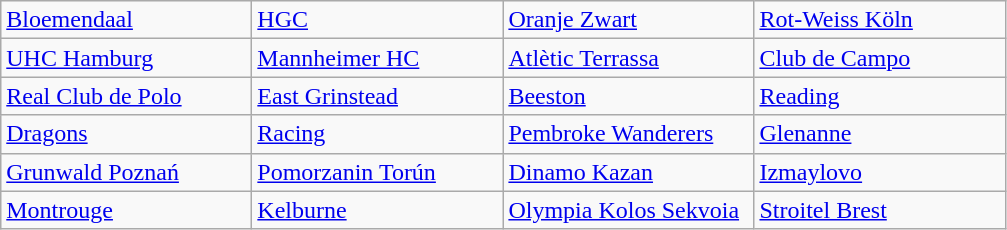<table class="wikitable">
<tr>
<td style="min-width:10em"> <a href='#'>Bloemendaal</a></td>
<td style="min-width:10em"> <a href='#'>HGC</a></td>
<td style="min-width:10em"> <a href='#'>Oranje Zwart</a></td>
<td style="min-width:10em"> <a href='#'>Rot-Weiss Köln</a></td>
</tr>
<tr>
<td> <a href='#'>UHC Hamburg</a></td>
<td> <a href='#'>Mannheimer HC</a></td>
<td> <a href='#'>Atlètic Terrassa</a></td>
<td> <a href='#'>Club de Campo</a></td>
</tr>
<tr>
<td> <a href='#'>Real Club de Polo</a></td>
<td> <a href='#'>East Grinstead</a></td>
<td> <a href='#'>Beeston</a></td>
<td> <a href='#'>Reading</a></td>
</tr>
<tr>
<td> <a href='#'>Dragons</a></td>
<td> <a href='#'>Racing</a></td>
<td> <a href='#'>Pembroke Wanderers</a></td>
<td> <a href='#'>Glenanne</a></td>
</tr>
<tr>
<td> <a href='#'>Grunwald Poznań</a></td>
<td> <a href='#'>Pomorzanin Torún</a></td>
<td> <a href='#'>Dinamo Kazan</a></td>
<td> <a href='#'>Izmaylovo</a></td>
</tr>
<tr>
<td> <a href='#'>Montrouge</a></td>
<td> <a href='#'>Kelburne</a></td>
<td> <a href='#'>Olympia Kolos Sekvoia</a></td>
<td> <a href='#'>Stroitel Brest</a></td>
</tr>
</table>
